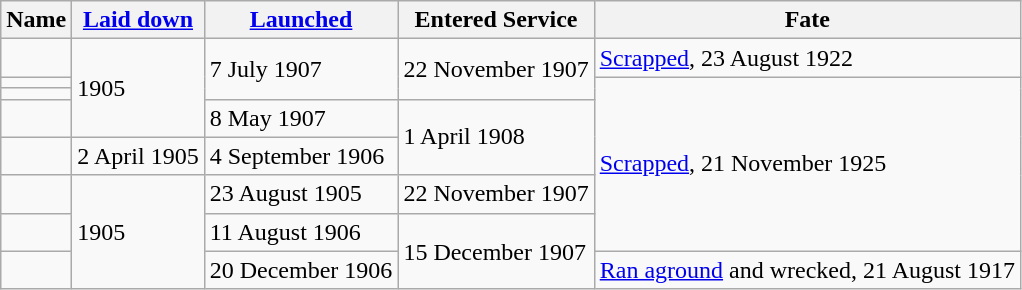<table class="wikitable plainrowheaders">
<tr>
<th scope="col">Name</th>
<th scope="col"><a href='#'>Laid down</a></th>
<th scope="col"><a href='#'>Launched</a></th>
<th scope="col">Entered Service</th>
<th scope="col">Fate</th>
</tr>
<tr>
<td scope="row"></td>
<td rowspan=4>1905</td>
<td rowspan=3>7 July 1907</td>
<td rowspan=3>22 November 1907</td>
<td><a href='#'>Scrapped</a>, 23 August 1922</td>
</tr>
<tr>
<td scope="row"></td>
<td rowspan=6><a href='#'>Scrapped</a>, 21 November 1925</td>
</tr>
<tr>
<td scope="row"></td>
</tr>
<tr>
<td scope="row"></td>
<td>8 May 1907</td>
<td rowspan=2>1 April 1908</td>
</tr>
<tr>
<td scope="row"></td>
<td>2 April 1905</td>
<td>4 September 1906</td>
</tr>
<tr>
<td scope="row"></td>
<td rowspan=3>1905</td>
<td>23 August 1905</td>
<td>22 November 1907</td>
</tr>
<tr>
<td scope="row"></td>
<td>11 August 1906</td>
<td rowspan=2>15 December 1907</td>
</tr>
<tr>
<td scope="row"></td>
<td>20 December 1906</td>
<td><a href='#'>Ran aground</a> and wrecked, 21 August 1917</td>
</tr>
</table>
